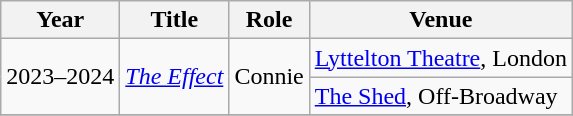<table class="wikitable sortable">
<tr>
<th>Year</th>
<th>Title</th>
<th>Role</th>
<th class="unsortable">Venue</th>
</tr>
<tr>
<td rowspan="2">2023–2024</td>
<td rowspan="2" data-sort-value="Effect, The"><em><a href='#'>The Effect</a></em></td>
<td rowspan="2">Connie</td>
<td><a href='#'>Lyttelton Theatre</a>, London</td>
</tr>
<tr>
<td><a href='#'>The Shed</a>, Off-Broadway</td>
</tr>
<tr>
</tr>
</table>
